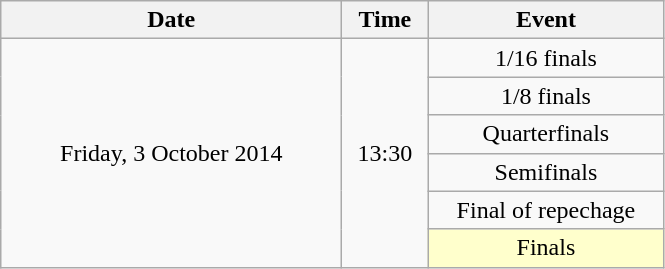<table class = "wikitable" style="text-align:center;">
<tr>
<th width=220>Date</th>
<th width=50>Time</th>
<th width=150>Event</th>
</tr>
<tr>
<td rowspan=6>Friday, 3 October 2014</td>
<td rowspan=6>13:30</td>
<td>1/16 finals</td>
</tr>
<tr>
<td>1/8 finals</td>
</tr>
<tr>
<td>Quarterfinals</td>
</tr>
<tr>
<td>Semifinals</td>
</tr>
<tr>
<td>Final of repechage</td>
</tr>
<tr>
<td bgcolor=ffffcc>Finals</td>
</tr>
</table>
